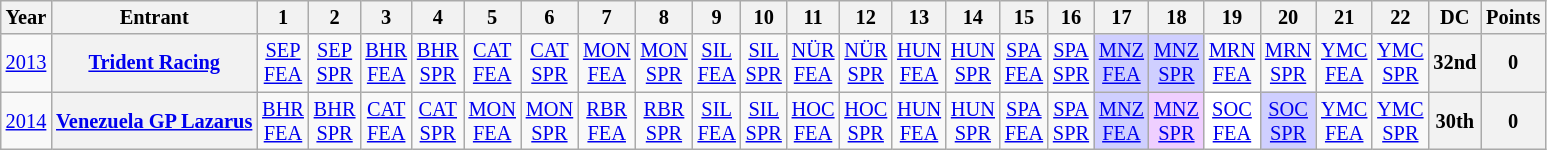<table class="wikitable" style="text-align:center; font-size:85%">
<tr>
<th>Year</th>
<th>Entrant</th>
<th>1</th>
<th>2</th>
<th>3</th>
<th>4</th>
<th>5</th>
<th>6</th>
<th>7</th>
<th>8</th>
<th>9</th>
<th>10</th>
<th>11</th>
<th>12</th>
<th>13</th>
<th>14</th>
<th>15</th>
<th>16</th>
<th>17</th>
<th>18</th>
<th>19</th>
<th>20</th>
<th>21</th>
<th>22</th>
<th>DC</th>
<th>Points</th>
</tr>
<tr>
<td><a href='#'>2013</a></td>
<th nowrap><a href='#'>Trident Racing</a></th>
<td><a href='#'>SEP<br>FEA</a></td>
<td><a href='#'>SEP<br>SPR</a></td>
<td><a href='#'>BHR<br>FEA</a></td>
<td><a href='#'>BHR<br>SPR</a></td>
<td><a href='#'>CAT<br>FEA</a></td>
<td><a href='#'>CAT<br>SPR</a></td>
<td><a href='#'>MON<br>FEA</a></td>
<td><a href='#'>MON<br>SPR</a></td>
<td><a href='#'>SIL<br>FEA</a></td>
<td><a href='#'>SIL<br>SPR</a></td>
<td><a href='#'>NÜR<br>FEA</a></td>
<td><a href='#'>NÜR<br>SPR</a></td>
<td><a href='#'>HUN<br>FEA</a></td>
<td><a href='#'>HUN<br>SPR</a></td>
<td><a href='#'>SPA<br>FEA</a></td>
<td><a href='#'>SPA<br>SPR</a></td>
<td style="background:#CFCFFF;"><a href='#'>MNZ<br>FEA</a><br></td>
<td style="background:#CFCFFF;"><a href='#'>MNZ<br>SPR</a><br></td>
<td><a href='#'>MRN<br>FEA</a></td>
<td><a href='#'>MRN<br>SPR</a></td>
<td><a href='#'>YMC<br>FEA</a></td>
<td><a href='#'>YMC<br>SPR</a></td>
<th>32nd</th>
<th>0</th>
</tr>
<tr>
<td><a href='#'>2014</a></td>
<th nowrap><a href='#'>Venezuela GP Lazarus</a></th>
<td><a href='#'>BHR<br>FEA</a></td>
<td><a href='#'>BHR<br>SPR</a></td>
<td><a href='#'>CAT<br>FEA</a></td>
<td><a href='#'>CAT<br>SPR</a></td>
<td><a href='#'>MON<br>FEA</a></td>
<td><a href='#'>MON<br>SPR</a></td>
<td><a href='#'>RBR<br>FEA</a></td>
<td><a href='#'>RBR<br>SPR</a></td>
<td><a href='#'>SIL<br>FEA</a></td>
<td><a href='#'>SIL<br>SPR</a></td>
<td><a href='#'>HOC<br>FEA</a></td>
<td><a href='#'>HOC<br>SPR</a></td>
<td><a href='#'>HUN<br>FEA</a></td>
<td><a href='#'>HUN<br>SPR</a></td>
<td><a href='#'>SPA<br>FEA</a></td>
<td><a href='#'>SPA<br>SPR</a></td>
<td style="background:#CFCFFF;"><a href='#'>MNZ<br>FEA</a><br></td>
<td style="background:#EFCFFF;"><a href='#'>MNZ<br>SPR</a><br></td>
<td style="background:#FFFFFF;"><a href='#'>SOC<br>FEA</a><br></td>
<td style="background:#CFCFFF;"><a href='#'>SOC<br>SPR</a><br></td>
<td><a href='#'>YMC<br>FEA</a></td>
<td><a href='#'>YMC<br>SPR</a></td>
<th>30th</th>
<th>0</th>
</tr>
</table>
